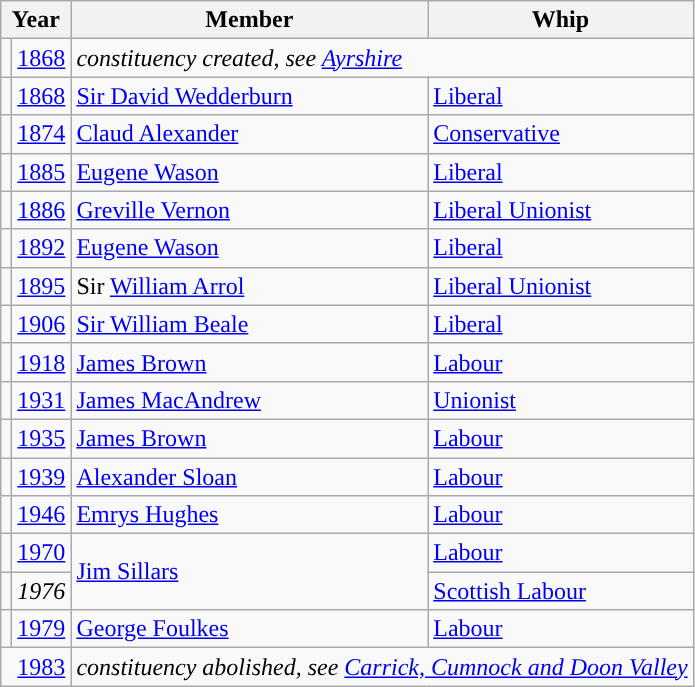<table class="wikitable">
<tr>
<th colspan="2">Year</th>
<th>Member</th>
<th>Whip</th>
</tr>
<tr>
<td></td>
<td><a href='#'>1868</a></td>
<td colspan="3"><em>constituency created, see <a href='#'>Ayrshire</a></em></td>
</tr>
<tr>
<td style="color:inherit;background-color: "></td>
<td><a href='#'>1868</a></td>
<td><a href='#'>Sir David Wedderburn</a></td>
<td><a href='#'>Liberal</a></td>
</tr>
<tr>
<td style="color:inherit;background-color: "></td>
<td><a href='#'>1874</a></td>
<td><a href='#'>Claud Alexander</a></td>
<td><a href='#'>Conservative</a></td>
</tr>
<tr>
<td style="color:inherit;background-color: "></td>
<td><a href='#'>1885</a></td>
<td><a href='#'>Eugene Wason</a></td>
<td><a href='#'>Liberal</a></td>
</tr>
<tr>
<td style="color:inherit;background-color: "></td>
<td><a href='#'>1886</a></td>
<td><a href='#'>Greville Vernon</a></td>
<td><a href='#'>Liberal Unionist</a></td>
</tr>
<tr>
<td style="color:inherit;background-color: "></td>
<td><a href='#'>1892</a></td>
<td><a href='#'>Eugene Wason</a></td>
<td><a href='#'>Liberal</a></td>
</tr>
<tr>
<td style="color:inherit;background-color: "></td>
<td><a href='#'>1895</a></td>
<td>Sir <a href='#'>William Arrol</a></td>
<td><a href='#'>Liberal Unionist</a></td>
</tr>
<tr>
<td style="color:inherit;background-color: "></td>
<td><a href='#'>1906</a></td>
<td><a href='#'>Sir William Beale</a></td>
<td><a href='#'>Liberal</a></td>
</tr>
<tr>
<td style="color:inherit;background-color: "></td>
<td><a href='#'>1918</a></td>
<td><a href='#'>James Brown</a></td>
<td><a href='#'>Labour</a></td>
</tr>
<tr>
<td style="color:inherit;background-color: "></td>
<td><a href='#'>1931</a></td>
<td><a href='#'>James MacAndrew</a></td>
<td><a href='#'>Unionist</a></td>
</tr>
<tr>
<td style="color:inherit;background-color: "></td>
<td><a href='#'>1935</a></td>
<td><a href='#'>James Brown</a></td>
<td><a href='#'>Labour</a></td>
</tr>
<tr>
<td style="color:inherit;background-color: "></td>
<td><a href='#'>1939</a></td>
<td><a href='#'>Alexander Sloan</a></td>
<td><a href='#'>Labour</a></td>
</tr>
<tr>
<td style="color:inherit;background-color: "></td>
<td><a href='#'>1946</a></td>
<td><a href='#'>Emrys Hughes</a></td>
<td><a href='#'>Labour</a></td>
</tr>
<tr>
<td style="color:inherit;background-color: "></td>
<td><a href='#'>1970</a></td>
<td rowspan="2"><a href='#'>Jim Sillars</a></td>
<td><a href='#'>Labour</a></td>
</tr>
<tr>
<td style="color:inherit;background-color: "></td>
<td><em>1976</em></td>
<td><a href='#'>Scottish Labour</a></td>
</tr>
<tr>
<td style="color:inherit;background-color: "></td>
<td><a href='#'>1979</a></td>
<td><a href='#'>George Foulkes</a></td>
<td><a href='#'>Labour</a></td>
</tr>
<tr>
<td colspan="2" align="right"><a href='#'>1983</a></td>
<td colspan="2"><em>constituency abolished, see <a href='#'>Carrick, Cumnock and Doon Valley</a></em></td>
</tr>
</table>
